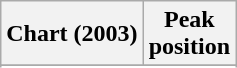<table class="wikitable sortable plainrowheaders" style="text-align:center">
<tr>
<th scope="col">Chart (2003)</th>
<th scope="col">Peak<br> position</th>
</tr>
<tr>
</tr>
<tr>
</tr>
<tr>
</tr>
</table>
